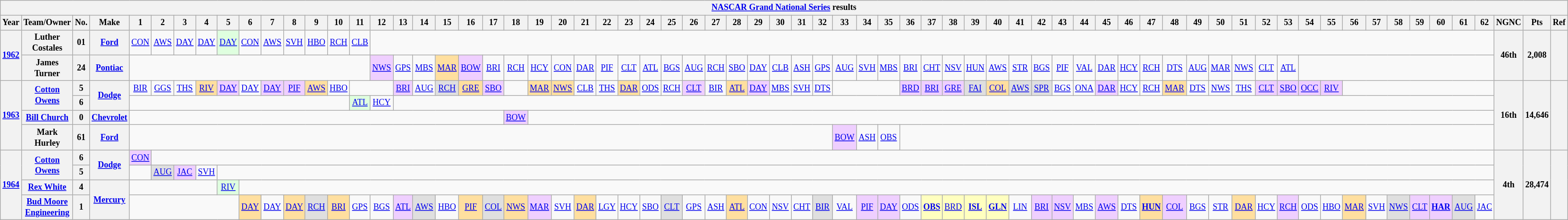<table class="wikitable" style="text-align:center; font-size:75%">
<tr>
<th colspan="69"><a href='#'>NASCAR Grand National Series</a> results</th>
</tr>
<tr>
<th>Year</th>
<th>Team/Owner</th>
<th>No.</th>
<th>Make</th>
<th>1</th>
<th>2</th>
<th>3</th>
<th>4</th>
<th>5</th>
<th>6</th>
<th>7</th>
<th>8</th>
<th>9</th>
<th>10</th>
<th>11</th>
<th>12</th>
<th>13</th>
<th>14</th>
<th>15</th>
<th>16</th>
<th>17</th>
<th>18</th>
<th>19</th>
<th>20</th>
<th>21</th>
<th>22</th>
<th>23</th>
<th>24</th>
<th>25</th>
<th>26</th>
<th>27</th>
<th>28</th>
<th>29</th>
<th>30</th>
<th>31</th>
<th>32</th>
<th>33</th>
<th>34</th>
<th>35</th>
<th>36</th>
<th>37</th>
<th>38</th>
<th>39</th>
<th>40</th>
<th>41</th>
<th>42</th>
<th>43</th>
<th>44</th>
<th>45</th>
<th>46</th>
<th>47</th>
<th>48</th>
<th>49</th>
<th>50</th>
<th>51</th>
<th>52</th>
<th>53</th>
<th>54</th>
<th>55</th>
<th>56</th>
<th>57</th>
<th>58</th>
<th>59</th>
<th>60</th>
<th>61</th>
<th>62</th>
<th>NGNC</th>
<th>Pts</th>
<th>Ref</th>
</tr>
<tr>
<th rowspan="2"><a href='#'>1962</a></th>
<th>Luther Costales</th>
<th>01</th>
<th><a href='#'>Ford</a></th>
<td><a href='#'>CON</a></td>
<td><a href='#'>AWS</a></td>
<td><a href='#'>DAY</a></td>
<td><a href='#'>DAY</a></td>
<td style="background:#DFFFDF;"><a href='#'>DAY</a><br></td>
<td><a href='#'>CON</a></td>
<td><a href='#'>AWS</a></td>
<td><a href='#'>SVH</a></td>
<td><a href='#'>HBO</a></td>
<td><a href='#'>RCH</a></td>
<td><a href='#'>CLB</a></td>
<td colspan="51"></td>
<th rowspan="2">46th</th>
<th rowspan="2">2,008</th>
<th rowspan="2"></th>
</tr>
<tr>
<th>James Turner</th>
<th>24</th>
<th><a href='#'>Pontiac</a></th>
<td colspan="11"></td>
<td style="background:#EFCFFF;"><a href='#'>NWS</a><br></td>
<td><a href='#'>GPS</a></td>
<td><a href='#'>MBS</a></td>
<td style="background:#FFDF9F;"><a href='#'>MAR</a><br></td>
<td style="background:#EFCFFF;"><a href='#'>BOW</a><br></td>
<td><a href='#'>BRI</a></td>
<td><a href='#'>RCH</a></td>
<td><a href='#'>HCY</a></td>
<td><a href='#'>CON</a></td>
<td><a href='#'>DAR</a></td>
<td><a href='#'>PIF</a></td>
<td><a href='#'>CLT</a></td>
<td><a href='#'>ATL</a></td>
<td><a href='#'>BGS</a></td>
<td><a href='#'>AUG</a></td>
<td><a href='#'>RCH</a></td>
<td><a href='#'>SBO</a></td>
<td><a href='#'>DAY</a></td>
<td><a href='#'>CLB</a></td>
<td><a href='#'>ASH</a></td>
<td><a href='#'>GPS</a></td>
<td><a href='#'>AUG</a></td>
<td><a href='#'>SVH</a></td>
<td><a href='#'>MBS</a></td>
<td><a href='#'>BRI</a></td>
<td><a href='#'>CHT</a></td>
<td><a href='#'>NSV</a></td>
<td><a href='#'>HUN</a></td>
<td><a href='#'>AWS</a></td>
<td><a href='#'>STR</a></td>
<td><a href='#'>BGS</a></td>
<td><a href='#'>PIF</a></td>
<td><a href='#'>VAL</a></td>
<td><a href='#'>DAR</a></td>
<td><a href='#'>HCY</a></td>
<td><a href='#'>RCH</a></td>
<td><a href='#'>DTS</a></td>
<td><a href='#'>AUG</a></td>
<td><a href='#'>MAR</a></td>
<td><a href='#'>NWS</a></td>
<td><a href='#'>CLT</a></td>
<td><a href='#'>ATL</a></td>
<td colspan=9></td>
</tr>
<tr>
<th rowspan="4"><a href='#'>1963</a></th>
<th rowspan="2"><a href='#'>Cotton Owens</a></th>
<th>5</th>
<th rowspan="2"><a href='#'>Dodge</a></th>
<td><a href='#'>BIR</a></td>
<td><a href='#'>GGS</a></td>
<td><a href='#'>THS</a></td>
<td style="background:#FFDF9F;"><a href='#'>RIV</a><br></td>
<td style="background:#EFCFFF;"><a href='#'>DAY</a><br></td>
<td><a href='#'>DAY</a></td>
<td style="background:#EFCFFF;"><a href='#'>DAY</a><br></td>
<td style="background:#EFCFFF;"><a href='#'>PIF</a><br></td>
<td style="background:#FFDF9F;"><a href='#'>AWS</a><br></td>
<td><a href='#'>HBO</a></td>
<td colspan="2"></td>
<td style="background:#EFCFFF;"><a href='#'>BRI</a><br></td>
<td><a href='#'>AUG</a></td>
<td style="background:#DFDFDF;"><a href='#'>RCH</a><br></td>
<td style="background:#FFDF9F;"><a href='#'>GRE</a><br></td>
<td style="background:#EFCFFF;"><a href='#'>SBO</a><br></td>
<td></td>
<td style="background:#FFDF9F;"><a href='#'>MAR</a><br></td>
<td style="background:#FFDF9F;"><a href='#'>NWS</a><br></td>
<td><a href='#'>CLB</a></td>
<td><a href='#'>THS</a></td>
<td style="background:#FFDF9F;"><a href='#'>DAR</a><br></td>
<td><a href='#'>ODS</a></td>
<td><a href='#'>RCH</a></td>
<td style="background:#EFCFFF;"><a href='#'>CLT</a><br></td>
<td><a href='#'>BIR</a></td>
<td style="background:#FFDF9F;"><a href='#'>ATL</a><br></td>
<td style="background:#EFCFFF;"><a href='#'>DAY</a><br></td>
<td><a href='#'>MBS</a></td>
<td><a href='#'>SVH</a></td>
<td><a href='#'>DTS</a></td>
<td colspan="3"></td>
<td style="background:#EFCFFF;"><a href='#'>BRD</a><br></td>
<td style="background:#EFCFFF;"><a href='#'>BRI</a><br></td>
<td style="background:#EFCFFF;"><a href='#'>GRE</a><br></td>
<td style="background:#DFDFDF;"><a href='#'>FAI</a><br></td>
<td style="background:#FFDF9F;"><a href='#'>COL</a><br></td>
<td style="background:#DFDFDF;"><a href='#'>AWS</a><br></td>
<td style="background:#DFDFDF;"><a href='#'>SPR</a><br></td>
<td><a href='#'>BGS</a></td>
<td><a href='#'>ONA</a></td>
<td style="background:#EFCFFF;"><a href='#'>DAR</a><br></td>
<td><a href='#'>HCY</a></td>
<td><a href='#'>RCH</a></td>
<td style="background:#FFDF9F;"><a href='#'>MAR</a><br></td>
<td><a href='#'>DTS</a></td>
<td><a href='#'>NWS</a></td>
<td><a href='#'>THS</a></td>
<td style="background:#EFCFFF;"><a href='#'>CLT</a><br></td>
<td style="background:#EFCFFF;"><a href='#'>SBO</a><br></td>
<td style="background:#EFCFFF;"><a href='#'>OCC</a><br></td>
<td style="background:#EFCFFF;"><a href='#'>RIV</a><br></td>
<td colspan="7"></td>
<th rowspan="4">16th</th>
<th rowspan="4">14,646</th>
<th rowspan="4"></th>
</tr>
<tr>
<th>6</th>
<td colspan="10"></td>
<td style="background:#DFFFDF;"><a href='#'>ATL</a><br></td>
<td><a href='#'>HCY</a></td>
<td colspan="52"></td>
</tr>
<tr>
<th><a href='#'>Bill Church</a></th>
<th>0</th>
<th><a href='#'>Chevrolet</a></th>
<td colspan="17"></td>
<td style="background:#EFCFFF;"><a href='#'>BOW</a><br></td>
<td colspan="44"></td>
</tr>
<tr>
<th>Mark Hurley</th>
<th>61</th>
<th><a href='#'>Ford</a></th>
<td colspan="32"></td>
<td style="background:#EFCFFF;"><a href='#'>BOW</a><br></td>
<td><a href='#'>ASH</a></td>
<td><a href='#'>OBS</a></td>
<td colspan="27"></td>
</tr>
<tr>
<th rowspan="4"><a href='#'>1964</a></th>
<th rowspan="2"><a href='#'>Cotton Owens</a></th>
<th>6</th>
<th rowspan="2"><a href='#'>Dodge</a></th>
<td style="background:#EFCFFF;"><a href='#'>CON</a><br></td>
<td colspan="61"></td>
<th rowspan="4">4th</th>
<th rowspan="4">28,474</th>
<th rowspan="4"></th>
</tr>
<tr>
<th>5</th>
<td></td>
<td style="background:#DFDFDF;"><a href='#'>AUG</a><br></td>
<td style="background:#EFCFFF;"><a href='#'>JAC</a><br></td>
<td><a href='#'>SVH</a></td>
<td colspan="58"></td>
</tr>
<tr>
<th><a href='#'>Rex White</a></th>
<th>4</th>
<th rowspan="2"><a href='#'>Mercury</a></th>
<td colspan="4"></td>
<td style="background:#DFFFDF;"><a href='#'>RIV</a><br></td>
<td colspan="57"></td>
</tr>
<tr>
<th><a href='#'>Bud Moore Engineering</a></th>
<th>1</th>
<td colspan="5"></td>
<td style="background:#FFDF9F;"><a href='#'>DAY</a><br></td>
<td><a href='#'>DAY</a></td>
<td style="background:#FFDF9F;"><a href='#'>DAY</a><br></td>
<td style="background:#DFDFDF;"><a href='#'>RCH</a><br></td>
<td style="background:#FFDF9F;"><a href='#'>BRI</a><br></td>
<td><a href='#'>GPS</a></td>
<td><a href='#'>BGS</a></td>
<td style="background:#EFCFFF;"><a href='#'>ATL</a><br></td>
<td style="background:#DFDFDF;"><a href='#'>AWS</a><br></td>
<td><a href='#'>HBO</a></td>
<td style="background:#FFDF9F;"><a href='#'>PIF</a><br></td>
<td style="background:#DFDFDF;"><a href='#'>COL</a><br></td>
<td style="background:#FFDF9F;"><a href='#'>NWS</a><br></td>
<td style="background:#EFCFFF;"><a href='#'>MAR</a><br></td>
<td><a href='#'>SVH</a></td>
<td style="background:#FFDF9F;"><a href='#'>DAR</a><br></td>
<td><a href='#'>LGY</a></td>
<td><a href='#'>HCY</a></td>
<td><a href='#'>SBO</a></td>
<td style="background:#DFDFDF;"><a href='#'>CLT</a><br></td>
<td><a href='#'>GPS</a></td>
<td><a href='#'>ASH</a></td>
<td style="background:#FFDF9F;"><a href='#'>ATL</a><br></td>
<td><a href='#'>CON</a></td>
<td><a href='#'>NSV</a></td>
<td><a href='#'>CHT</a></td>
<td style="background:#DFDFDF;"><a href='#'>BIR</a><br></td>
<td><a href='#'>VAL</a></td>
<td style="background:#EFCFFF;"><a href='#'>PIF</a><br></td>
<td style="background:#EFCFFF;"><a href='#'>DAY</a><br></td>
<td><a href='#'>ODS</a></td>
<td style="background:#FFFFBF;"><strong><a href='#'>OBS</a></strong><br></td>
<td style="background:#FFFFBF;"><a href='#'>BRD</a><br></td>
<td style="background:#FFFFBF;"><strong><a href='#'>ISL</a></strong><br></td>
<td style="background:#FFFFBF;"><strong><a href='#'>GLN</a></strong><br></td>
<td><a href='#'>LIN</a></td>
<td style="background:#EFCFFF;"><a href='#'>BRI</a><br></td>
<td style="background:#EFCFFF;"><a href='#'>NSV</a><br></td>
<td><a href='#'>MBS</a></td>
<td style="background:#EFCFFF;"><a href='#'>AWS</a><br></td>
<td><a href='#'>DTS</a></td>
<td style="background:#FFDF9F;"><strong><a href='#'>HUN</a></strong><br></td>
<td style="background:#EFCFFF;"><a href='#'>COL</a><br></td>
<td><a href='#'>BGS</a></td>
<td><a href='#'>STR</a></td>
<td style="background:#FFDF9F;"><a href='#'>DAR</a><br></td>
<td><a href='#'>HCY</a></td>
<td style="background:#EFCFFF;"><a href='#'>RCH</a><br></td>
<td><a href='#'>ODS</a></td>
<td><a href='#'>HBO</a></td>
<td style="background:#FFDF9F;"><a href='#'>MAR</a><br></td>
<td><a href='#'>SVH</a></td>
<td style="background:#DFDFDF;"><a href='#'>NWS</a><br></td>
<td style="background:#EFCFFF;"><a href='#'>CLT</a><br></td>
<td style="background:#EFCFFF;"><strong><a href='#'>HAR</a></strong><br></td>
<td style="background:#DFDFDF;"><a href='#'>AUG</a><br></td>
<td><a href='#'>JAC</a></td>
</tr>
</table>
